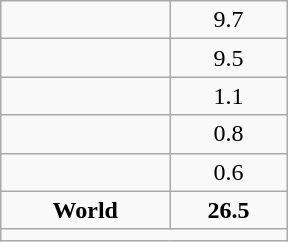<table class="wikitable" style="float:right; width:12em; text-align:center;">
<tr>
<td></td>
<td>9.7</td>
</tr>
<tr>
<td></td>
<td>9.5</td>
</tr>
<tr>
<td></td>
<td>1.1</td>
</tr>
<tr>
<td></td>
<td>0.8</td>
</tr>
<tr>
<td></td>
<td>0.6</td>
</tr>
<tr>
<td><strong>World</strong></td>
<td><strong>26.5</strong></td>
</tr>
<tr>
<td colspan=2></td>
</tr>
</table>
